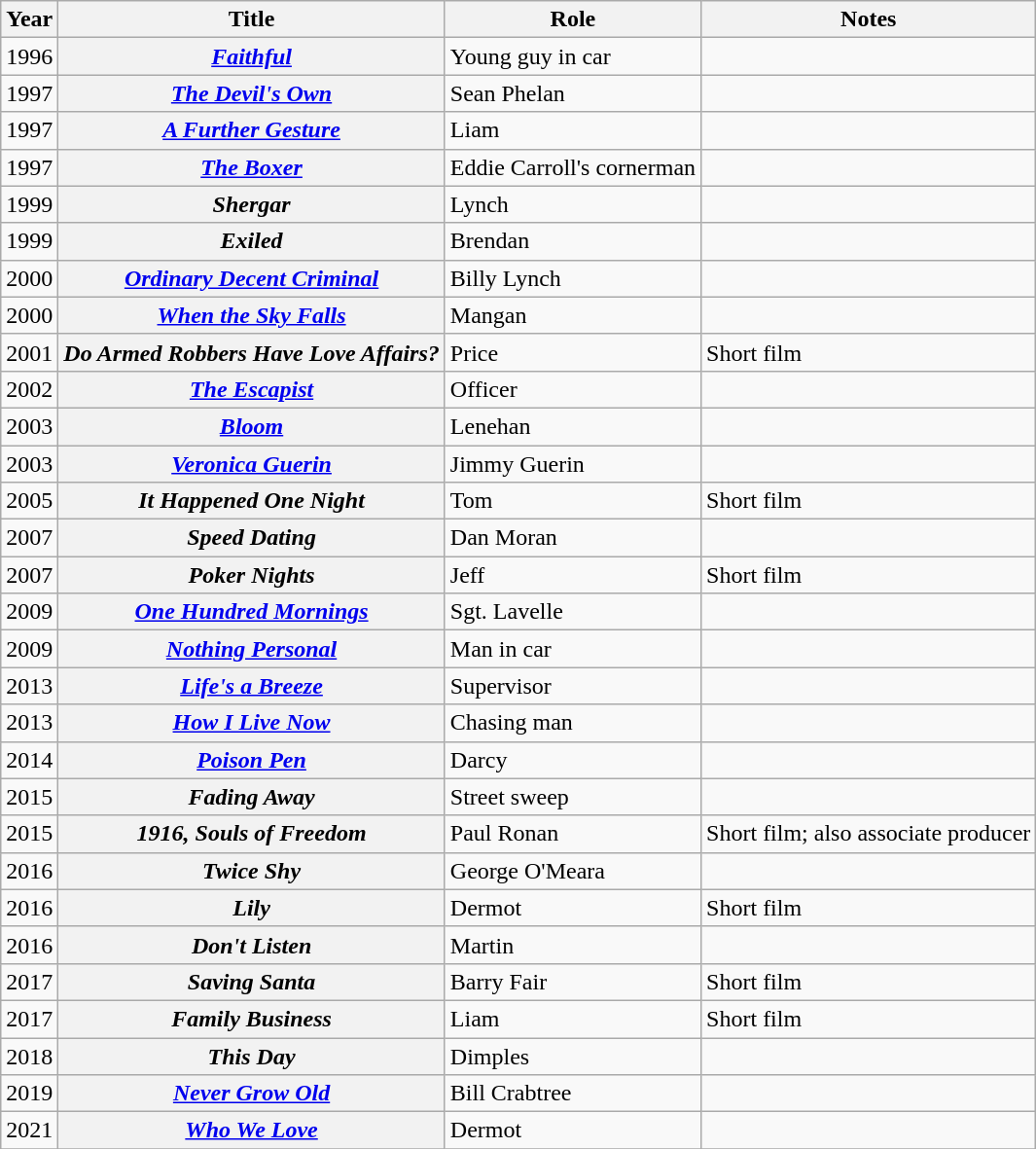<table class="wikitable plainrowheaders sortable">
<tr>
<th scope="col">Year</th>
<th scope="col">Title</th>
<th scope="col">Role</th>
<th class="unsortable">Notes</th>
</tr>
<tr>
<td>1996</td>
<th scope="row"><em><a href='#'>Faithful</a></em></th>
<td>Young guy in car</td>
<td></td>
</tr>
<tr>
<td>1997</td>
<th scope="row"><em><a href='#'>The Devil's Own</a></em></th>
<td>Sean Phelan</td>
<td></td>
</tr>
<tr>
<td>1997</td>
<th scope="row"><em><a href='#'>A Further Gesture</a></em></th>
<td>Liam</td>
<td></td>
</tr>
<tr>
<td>1997</td>
<th scope="row"><em><a href='#'>The Boxer</a></em></th>
<td>Eddie Carroll's cornerman</td>
<td></td>
</tr>
<tr>
<td>1999</td>
<th scope="row"><em>Shergar</em></th>
<td>Lynch</td>
<td></td>
</tr>
<tr>
<td>1999</td>
<th scope="row"><em>Exiled</em></th>
<td>Brendan</td>
<td></td>
</tr>
<tr>
<td>2000</td>
<th scope="row"><em><a href='#'>Ordinary Decent Criminal</a></em></th>
<td>Billy Lynch</td>
<td></td>
</tr>
<tr>
<td>2000</td>
<th scope="row"><em><a href='#'>When the Sky Falls</a></em></th>
<td>Mangan</td>
<td></td>
</tr>
<tr>
<td>2001</td>
<th scope="row"><em>Do Armed Robbers Have Love Affairs?</em></th>
<td>Price</td>
<td>Short film</td>
</tr>
<tr>
<td>2002</td>
<th scope="row"><em><a href='#'>The Escapist</a></em></th>
<td>Officer</td>
<td></td>
</tr>
<tr>
<td>2003</td>
<th scope="row"><em><a href='#'>Bloom</a></em></th>
<td>Lenehan</td>
<td></td>
</tr>
<tr>
<td>2003</td>
<th scope="row"><em><a href='#'>Veronica Guerin</a></em></th>
<td>Jimmy Guerin</td>
<td></td>
</tr>
<tr>
<td>2005</td>
<th scope="row"><em>It Happened One Night</em></th>
<td>Tom</td>
<td>Short film</td>
</tr>
<tr>
<td>2007</td>
<th scope="row"><em>Speed Dating</em></th>
<td>Dan Moran</td>
<td></td>
</tr>
<tr>
<td>2007</td>
<th scope="row"><em>Poker Nights</em></th>
<td>Jeff</td>
<td>Short film</td>
</tr>
<tr>
<td>2009</td>
<th scope="row"><em><a href='#'>One Hundred Mornings</a></em></th>
<td>Sgt. Lavelle</td>
<td></td>
</tr>
<tr>
<td>2009</td>
<th scope="row"><em><a href='#'>Nothing Personal</a></em></th>
<td>Man in car</td>
<td></td>
</tr>
<tr>
<td>2013</td>
<th scope="row"><em><a href='#'>Life's a Breeze</a></em></th>
<td>Supervisor</td>
<td></td>
</tr>
<tr>
<td>2013</td>
<th scope="row"><em><a href='#'>How I Live Now</a></em></th>
<td>Chasing man</td>
<td></td>
</tr>
<tr>
<td>2014</td>
<th scope="row"><em><a href='#'>Poison Pen</a></em></th>
<td>Darcy</td>
<td></td>
</tr>
<tr>
<td>2015</td>
<th scope="row"><em>Fading Away</em></th>
<td>Street sweep</td>
<td></td>
</tr>
<tr>
<td>2015</td>
<th scope="row"><em>1916, Souls of Freedom</em></th>
<td>Paul Ronan</td>
<td>Short film; also associate producer</td>
</tr>
<tr>
<td>2016</td>
<th scope="row"><em>Twice Shy</em></th>
<td>George O'Meara</td>
<td></td>
</tr>
<tr>
<td>2016</td>
<th scope="row"><em>Lily</em></th>
<td>Dermot</td>
<td>Short film</td>
</tr>
<tr>
<td>2016</td>
<th scope="row"><em>Don't Listen</em></th>
<td>Martin</td>
<td></td>
</tr>
<tr>
<td>2017</td>
<th scope="row"><em>Saving Santa</em></th>
<td>Barry Fair</td>
<td>Short film</td>
</tr>
<tr>
<td>2017</td>
<th scope="row"><em>Family Business</em></th>
<td>Liam</td>
<td>Short film</td>
</tr>
<tr>
<td>2018</td>
<th scope="row"><em>This Day</em></th>
<td>Dimples</td>
<td></td>
</tr>
<tr>
<td>2019</td>
<th scope="row"><em><a href='#'>Never Grow Old</a></em></th>
<td>Bill Crabtree</td>
<td></td>
</tr>
<tr>
<td>2021</td>
<th scope="row"><em><a href='#'>Who We Love</a></em></th>
<td>Dermot</td>
<td></td>
</tr>
<tr>
</tr>
</table>
